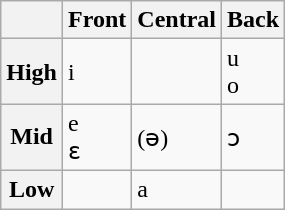<table class="wikitable">
<tr>
<th></th>
<th>Front</th>
<th>Central</th>
<th>Back</th>
</tr>
<tr>
<th>High</th>
<td>i</td>
<td></td>
<td>u<br>o</td>
</tr>
<tr>
<th>Mid</th>
<td>e<br>ɛ</td>
<td>(ə)</td>
<td>ɔ</td>
</tr>
<tr>
<th>Low</th>
<td></td>
<td>a</td>
<td></td>
</tr>
</table>
